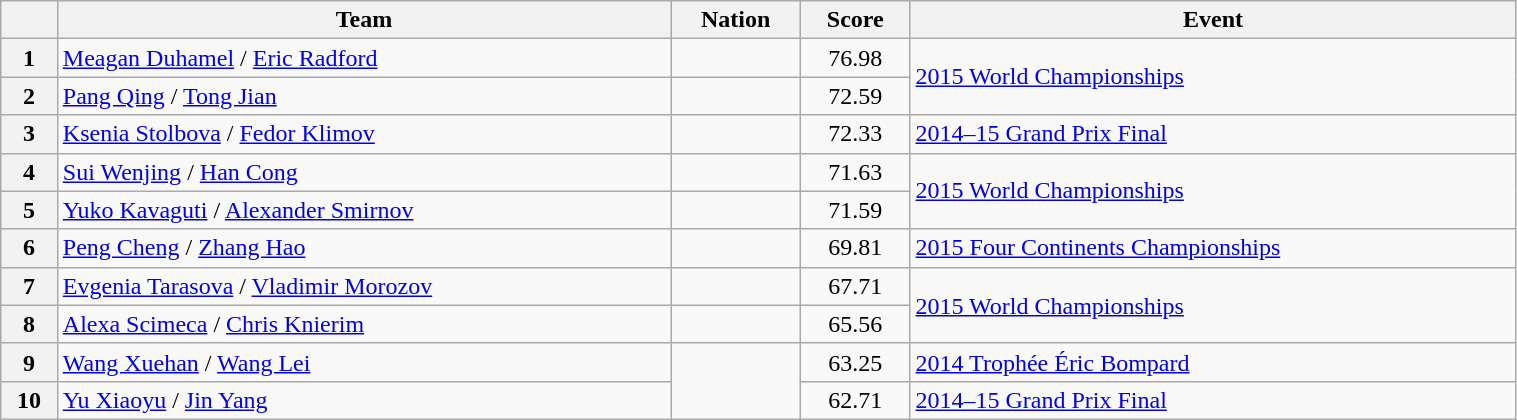<table class="wikitable sortable" style="text-align:left; width:80%">
<tr>
<th scope="col"></th>
<th scope="col">Team</th>
<th scope="col">Nation</th>
<th scope="col">Score</th>
<th scope="col">Event</th>
</tr>
<tr>
<th scope="row">1</th>
<td><a href='#'>Meagan Duhamel</a> / <a href='#'>Eric Radford</a></td>
<td></td>
<td style="text-align:center;">76.98</td>
<td rowspan="2"><a href='#'>2015 World Championships</a></td>
</tr>
<tr>
<th scope="row">2</th>
<td><a href='#'>Pang Qing</a> / <a href='#'>Tong Jian</a></td>
<td></td>
<td style="text-align:center;">72.59</td>
</tr>
<tr>
<th scope="row">3</th>
<td><a href='#'>Ksenia Stolbova</a> / <a href='#'>Fedor Klimov</a></td>
<td></td>
<td style="text-align:center;">72.33</td>
<td><a href='#'>2014–15 Grand Prix Final</a></td>
</tr>
<tr>
<th scope="row">4</th>
<td><a href='#'>Sui Wenjing</a> / <a href='#'>Han Cong</a></td>
<td></td>
<td style="text-align:center;">71.63</td>
<td rowspan="2"><a href='#'>2015 World Championships</a></td>
</tr>
<tr>
<th scope="row">5</th>
<td><a href='#'>Yuko Kavaguti</a> / <a href='#'>Alexander Smirnov</a></td>
<td></td>
<td style="text-align:center;">71.59</td>
</tr>
<tr>
<th scope="row">6</th>
<td><a href='#'>Peng Cheng</a> / <a href='#'>Zhang Hao</a></td>
<td></td>
<td style="text-align:center;">69.81</td>
<td><a href='#'>2015 Four Continents Championships</a></td>
</tr>
<tr>
<th scope="row">7</th>
<td><a href='#'>Evgenia Tarasova</a> / <a href='#'>Vladimir Morozov</a></td>
<td></td>
<td style="text-align:center;">67.71</td>
<td rowspan="2"><a href='#'>2015 World Championships</a></td>
</tr>
<tr>
<th scope="row">8</th>
<td><a href='#'>Alexa Scimeca</a> / <a href='#'>Chris Knierim</a></td>
<td></td>
<td style="text-align:center;">65.56</td>
</tr>
<tr>
<th scope="row">9</th>
<td><a href='#'>Wang Xuehan</a> / <a href='#'>Wang Lei</a></td>
<td rowspan="2"></td>
<td style="text-align:center;">63.25</td>
<td><a href='#'>2014 Trophée Éric Bompard</a></td>
</tr>
<tr>
<th scope="row">10</th>
<td><a href='#'>Yu Xiaoyu</a> / <a href='#'>Jin Yang</a></td>
<td style="text-align:center;">62.71</td>
<td><a href='#'>2014–15 Grand Prix Final</a></td>
</tr>
</table>
